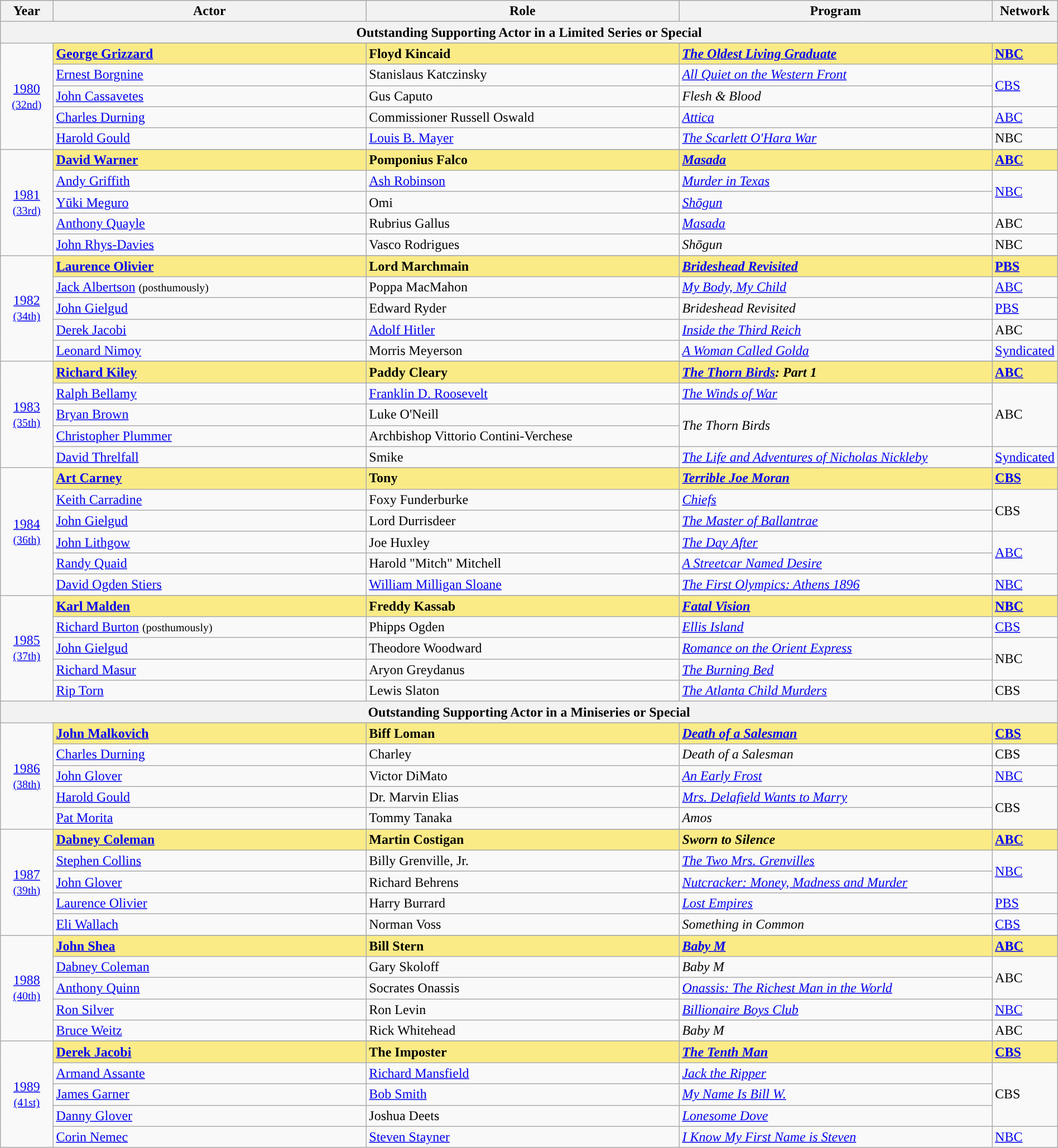<table class="wikitable" style="width:100%">
<tr bgcolor="#bebebe">
<th width="5%">Year</th>
<th width="30%">Actor</th>
<th width="30%">Role</th>
<th width="30%">Program</th>
<th width="5%">Network</th>
</tr>
<tr>
<th colspan=5>Outstanding Supporting Actor in a Limited Series or Special</th>
</tr>
<tr>
<td rowspan=6 style="text-align:center"><a href='#'>1980</a><br><small><a href='#'>(32nd)</a></small></td>
</tr>
<tr style="background:#FAEB86;">
<td><strong><a href='#'>George Grizzard</a></strong></td>
<td><strong>Floyd Kincaid</strong></td>
<td><strong><em><a href='#'>The Oldest Living Graduate</a></em></strong></td>
<td><strong><a href='#'>NBC</a></strong></td>
</tr>
<tr>
<td><a href='#'>Ernest Borgnine</a></td>
<td>Stanislaus Katczinsky</td>
<td><em><a href='#'>All Quiet on the Western Front</a></em></td>
<td rowspan=2><a href='#'>CBS</a></td>
</tr>
<tr>
<td><a href='#'>John Cassavetes</a></td>
<td>Gus Caputo</td>
<td><em>Flesh & Blood</em></td>
</tr>
<tr>
<td><a href='#'>Charles Durning</a></td>
<td>Commissioner Russell Oswald</td>
<td><em><a href='#'>Attica</a></em></td>
<td><a href='#'>ABC</a></td>
</tr>
<tr>
<td><a href='#'>Harold Gould</a></td>
<td><a href='#'>Louis B. Mayer</a></td>
<td><em><a href='#'>The Scarlett O'Hara War</a></em></td>
<td>NBC</td>
</tr>
<tr>
<td rowspan=6 style="text-align:center"><a href='#'>1981</a><br><small><a href='#'>(33rd)</a></small></td>
</tr>
<tr style="background:#FAEB86;">
<td><strong><a href='#'>David Warner</a></strong></td>
<td><strong>Pomponius Falco</strong></td>
<td><strong><em><a href='#'>Masada</a></em></strong></td>
<td><strong><a href='#'>ABC</a></strong></td>
</tr>
<tr>
<td><a href='#'>Andy Griffith</a></td>
<td><a href='#'>Ash Robinson</a></td>
<td><em><a href='#'>Murder in Texas</a></em></td>
<td rowspan=2><a href='#'>NBC</a></td>
</tr>
<tr>
<td><a href='#'>Yūki Meguro</a></td>
<td>Omi</td>
<td><em><a href='#'>Shōgun</a></em></td>
</tr>
<tr>
<td><a href='#'>Anthony Quayle</a></td>
<td>Rubrius Gallus</td>
<td><em><a href='#'>Masada</a></em></td>
<td>ABC</td>
</tr>
<tr>
<td><a href='#'>John Rhys-Davies</a></td>
<td>Vasco Rodrigues</td>
<td><em>Shōgun</em></td>
<td>NBC</td>
</tr>
<tr>
<td rowspan=6 style="text-align:center"><a href='#'>1982</a><br><small><a href='#'>(34th)</a></small></td>
</tr>
<tr style="background:#FAEB86;">
<td><strong><a href='#'>Laurence Olivier</a></strong></td>
<td><strong>Lord Marchmain</strong></td>
<td><strong><em><a href='#'>Brideshead Revisited</a></em></strong></td>
<td><strong><a href='#'>PBS</a></strong></td>
</tr>
<tr>
<td><a href='#'>Jack Albertson</a> <small>(posthumously)</small></td>
<td>Poppa MacMahon</td>
<td><em><a href='#'>My Body, My Child</a></em></td>
<td><a href='#'>ABC</a></td>
</tr>
<tr>
<td><a href='#'>John Gielgud</a></td>
<td>Edward Ryder</td>
<td><em>Brideshead Revisited</em></td>
<td><a href='#'>PBS</a></td>
</tr>
<tr>
<td><a href='#'>Derek Jacobi</a></td>
<td><a href='#'>Adolf Hitler</a></td>
<td><em><a href='#'>Inside the Third Reich</a></em></td>
<td>ABC</td>
</tr>
<tr>
<td><a href='#'>Leonard Nimoy</a></td>
<td>Morris Meyerson</td>
<td><em><a href='#'>A Woman Called Golda</a></em></td>
<td><a href='#'>Syndicated</a></td>
</tr>
<tr>
<td rowspan=6 style="text-align:center"><a href='#'>1983</a><br><small><a href='#'>(35th)</a></small></td>
</tr>
<tr style="background:#FAEB86;">
<td><strong><a href='#'>Richard Kiley</a></strong></td>
<td><strong>Paddy Cleary</strong></td>
<td><strong><em><a href='#'>The Thorn Birds</a>: Part 1</em></strong></td>
<td><strong><a href='#'>ABC</a></strong></td>
</tr>
<tr>
<td><a href='#'>Ralph Bellamy</a></td>
<td><a href='#'>Franklin D. Roosevelt</a></td>
<td><em><a href='#'>The Winds of War</a></em></td>
<td rowspan=3>ABC</td>
</tr>
<tr>
<td><a href='#'>Bryan Brown</a></td>
<td>Luke O'Neill</td>
<td rowspan=2><em>The Thorn Birds</em></td>
</tr>
<tr>
<td><a href='#'>Christopher Plummer</a></td>
<td>Archbishop Vittorio Contini-Verchese</td>
</tr>
<tr>
<td><a href='#'>David Threlfall</a></td>
<td>Smike</td>
<td><em><a href='#'>The Life and Adventures of Nicholas Nickleby</a></em></td>
<td><a href='#'>Syndicated</a></td>
</tr>
<tr>
<td rowspan=7 style="text-align:center"><a href='#'>1984</a><br><small><a href='#'>(36th)</a></small></td>
</tr>
<tr style="background:#FAEB86;">
<td><strong><a href='#'>Art Carney</a></strong></td>
<td><strong>Tony</strong></td>
<td><strong><em><a href='#'>Terrible Joe Moran</a></em></strong></td>
<td><strong><a href='#'>CBS</a></strong></td>
</tr>
<tr>
<td><a href='#'>Keith Carradine</a></td>
<td>Foxy Funderburke</td>
<td><em><a href='#'>Chiefs</a></em></td>
<td rowspan=2>CBS</td>
</tr>
<tr>
<td><a href='#'>John Gielgud</a></td>
<td>Lord Durrisdeer</td>
<td><em><a href='#'>The Master of Ballantrae</a></em></td>
</tr>
<tr>
<td><a href='#'>John Lithgow</a></td>
<td>Joe Huxley</td>
<td><em><a href='#'>The Day After</a></em></td>
<td rowspan=2><a href='#'>ABC</a></td>
</tr>
<tr>
<td><a href='#'>Randy Quaid</a></td>
<td>Harold "Mitch" Mitchell</td>
<td><em><a href='#'>A Streetcar Named Desire</a></em></td>
</tr>
<tr>
<td><a href='#'>David Ogden Stiers</a></td>
<td><a href='#'>William Milligan Sloane</a></td>
<td><em><a href='#'>The First Olympics: Athens 1896</a></em></td>
<td><a href='#'>NBC</a></td>
</tr>
<tr>
<td rowspan=6 style="text-align:center"><a href='#'>1985</a><br><small><a href='#'>(37th)</a></small></td>
</tr>
<tr style="background:#FAEB86;">
<td><strong><a href='#'>Karl Malden</a></strong></td>
<td><strong>Freddy Kassab</strong></td>
<td><strong><em><a href='#'>Fatal Vision</a></em></strong></td>
<td><strong><a href='#'>NBC</a></strong></td>
</tr>
<tr>
<td><a href='#'>Richard Burton</a> <small>(posthumously)</small></td>
<td>Phipps Ogden</td>
<td><em><a href='#'>Ellis Island</a></em></td>
<td><a href='#'>CBS</a></td>
</tr>
<tr>
<td><a href='#'>John Gielgud</a></td>
<td>Theodore Woodward</td>
<td><em><a href='#'>Romance on the Orient Express</a></em></td>
<td rowspan=2>NBC</td>
</tr>
<tr>
<td><a href='#'>Richard Masur</a></td>
<td>Aryon Greydanus</td>
<td><em><a href='#'>The Burning Bed</a></em></td>
</tr>
<tr>
<td><a href='#'>Rip Torn</a></td>
<td>Lewis Slaton</td>
<td><em><a href='#'>The Atlanta Child Murders</a></em></td>
<td>CBS</td>
</tr>
<tr>
<th colspan=5>Outstanding Supporting Actor in a Miniseries or Special</th>
</tr>
<tr>
<td rowspan=6 style="text-align:center"><a href='#'>1986</a><br><small><a href='#'>(38th)</a></small></td>
</tr>
<tr style="background:#FAEB86;">
<td><strong><a href='#'>John Malkovich</a></strong></td>
<td><strong>Biff Loman</strong></td>
<td><strong><em><a href='#'>Death of a Salesman</a></em></strong></td>
<td><strong><a href='#'>CBS</a></strong></td>
</tr>
<tr>
<td><a href='#'>Charles Durning</a></td>
<td>Charley</td>
<td><em>Death of a Salesman</em></td>
<td>CBS</td>
</tr>
<tr>
<td><a href='#'>John Glover</a></td>
<td>Victor DiMato</td>
<td><em><a href='#'>An Early Frost</a></em></td>
<td><a href='#'>NBC</a></td>
</tr>
<tr>
<td><a href='#'>Harold Gould</a></td>
<td>Dr. Marvin Elias</td>
<td><em><a href='#'>Mrs. Delafield Wants to Marry</a></em></td>
<td rowspan=2>CBS</td>
</tr>
<tr>
<td><a href='#'>Pat Morita</a></td>
<td>Tommy Tanaka</td>
<td><em>Amos</em></td>
</tr>
<tr>
<td rowspan=6 style="text-align:center"><a href='#'>1987</a><br><small><a href='#'>(39th)</a></small></td>
</tr>
<tr style="background:#FAEB86;">
<td><strong><a href='#'>Dabney Coleman</a></strong></td>
<td><strong>Martin Costigan</strong></td>
<td><strong><em>Sworn to Silence</em></strong></td>
<td><strong><a href='#'>ABC</a></strong></td>
</tr>
<tr>
<td><a href='#'>Stephen Collins</a></td>
<td>Billy Grenville, Jr.</td>
<td><em><a href='#'>The Two Mrs. Grenvilles</a></em></td>
<td rowspan=2><a href='#'>NBC</a></td>
</tr>
<tr>
<td><a href='#'>John Glover</a></td>
<td>Richard Behrens</td>
<td><em><a href='#'>Nutcracker: Money, Madness and Murder</a></em></td>
</tr>
<tr>
<td><a href='#'>Laurence Olivier</a></td>
<td>Harry Burrard</td>
<td><em><a href='#'>Lost Empires</a></em></td>
<td><a href='#'>PBS</a></td>
</tr>
<tr>
<td><a href='#'>Eli Wallach</a></td>
<td>Norman Voss</td>
<td><em>Something in Common</em></td>
<td><a href='#'>CBS</a></td>
</tr>
<tr>
<td rowspan=6 style="text-align:center"><a href='#'>1988</a><br><small><a href='#'>(40th)</a></small></td>
</tr>
<tr style="background:#FAEB86;">
<td><strong><a href='#'>John Shea</a></strong></td>
<td><strong>Bill Stern</strong></td>
<td><strong><em><a href='#'>Baby M</a></em></strong></td>
<td><strong><a href='#'>ABC</a></strong></td>
</tr>
<tr>
<td><a href='#'>Dabney Coleman</a></td>
<td>Gary Skoloff</td>
<td><em>Baby M</em></td>
<td rowspan=2>ABC</td>
</tr>
<tr>
<td><a href='#'>Anthony Quinn</a></td>
<td>Socrates Onassis</td>
<td><em><a href='#'>Onassis: The Richest Man in the World</a></em></td>
</tr>
<tr>
<td><a href='#'>Ron Silver</a></td>
<td>Ron Levin</td>
<td><em><a href='#'>Billionaire Boys Club</a></em></td>
<td><a href='#'>NBC</a></td>
</tr>
<tr>
<td><a href='#'>Bruce Weitz</a></td>
<td>Rick Whitehead</td>
<td><em>Baby M</em></td>
<td>ABC</td>
</tr>
<tr>
<td rowspan=6 style="text-align:center"><a href='#'>1989</a><br><small><a href='#'>(41st)</a></small></td>
</tr>
<tr style="background:#FAEB86;">
<td><strong><a href='#'>Derek Jacobi</a></strong></td>
<td><strong>The Imposter</strong></td>
<td><strong><em><a href='#'>The Tenth Man</a></em></strong></td>
<td><strong><a href='#'>CBS</a></strong></td>
</tr>
<tr>
<td><a href='#'>Armand Assante</a></td>
<td><a href='#'>Richard Mansfield</a></td>
<td><em><a href='#'>Jack the Ripper</a></em></td>
<td rowspan=3>CBS</td>
</tr>
<tr>
<td><a href='#'>James Garner</a></td>
<td><a href='#'>Bob Smith</a></td>
<td><em><a href='#'>My Name Is Bill W.</a></em></td>
</tr>
<tr>
<td><a href='#'>Danny Glover</a></td>
<td>Joshua Deets</td>
<td><em><a href='#'>Lonesome Dove</a></em></td>
</tr>
<tr>
<td><a href='#'>Corin Nemec</a></td>
<td><a href='#'>Steven Stayner</a></td>
<td><em><a href='#'>I Know My First Name is Steven</a></em></td>
<td><a href='#'>NBC</a></td>
</tr>
</table>
